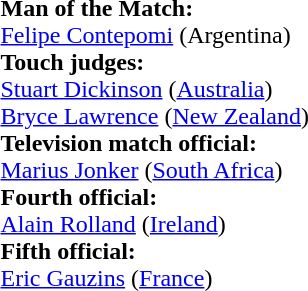<table>
<tr>
<td><br><strong>Man of the Match:</strong>
<br><a href='#'>Felipe Contepomi</a> (Argentina)<br><strong>Touch judges:</strong>
<br><a href='#'>Stuart Dickinson</a> (<a href='#'>Australia</a>)
<br><a href='#'>Bryce Lawrence</a> (<a href='#'>New Zealand</a>)
<br><strong>Television match official:</strong>
<br><a href='#'>Marius Jonker</a> (<a href='#'>South Africa</a>)
<br><strong>Fourth official:</strong>
<br><a href='#'>Alain Rolland</a> (<a href='#'>Ireland</a>)
<br><strong>Fifth official:</strong>
<br><a href='#'>Eric Gauzins</a> (<a href='#'>France</a>)</td>
</tr>
</table>
